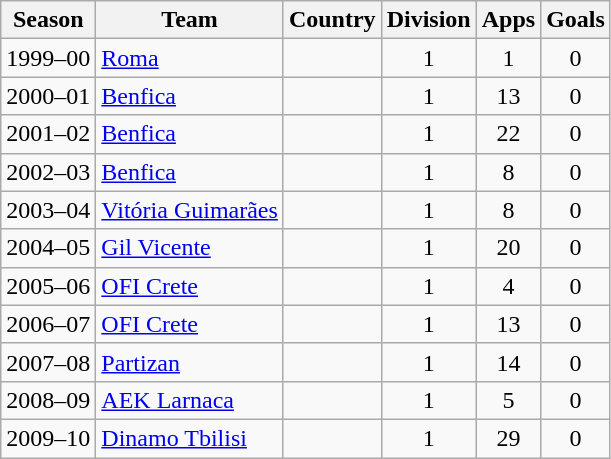<table class="wikitable" style="text-align: center;">
<tr>
<th>Season</th>
<th>Team</th>
<th>Country</th>
<th>Division</th>
<th>Apps</th>
<th>Goals</th>
</tr>
<tr>
<td>1999–00</td>
<td align="left"><a href='#'>Roma</a></td>
<td align="left"></td>
<td>1</td>
<td>1</td>
<td>0</td>
</tr>
<tr>
<td>2000–01</td>
<td align="left"><a href='#'>Benfica</a></td>
<td align="left"></td>
<td>1</td>
<td>13</td>
<td>0</td>
</tr>
<tr>
<td>2001–02</td>
<td align="left"><a href='#'>Benfica</a></td>
<td align="left"></td>
<td>1</td>
<td>22</td>
<td>0</td>
</tr>
<tr>
<td>2002–03</td>
<td align="left"><a href='#'>Benfica</a></td>
<td align="left"></td>
<td>1</td>
<td>8</td>
<td>0</td>
</tr>
<tr>
<td>2003–04</td>
<td align="left"><a href='#'>Vitória Guimarães</a></td>
<td align="left"></td>
<td>1</td>
<td>8</td>
<td>0</td>
</tr>
<tr>
<td>2004–05</td>
<td align="left"><a href='#'>Gil Vicente</a></td>
<td align="left"></td>
<td>1</td>
<td>20</td>
<td>0</td>
</tr>
<tr>
<td>2005–06</td>
<td align="left"><a href='#'>OFI Crete</a></td>
<td align="left"></td>
<td>1</td>
<td>4</td>
<td>0</td>
</tr>
<tr>
<td>2006–07</td>
<td align="left"><a href='#'>OFI Crete</a></td>
<td align="left"></td>
<td>1</td>
<td>13</td>
<td>0</td>
</tr>
<tr>
<td>2007–08</td>
<td align="left"><a href='#'>Partizan</a></td>
<td align="left"></td>
<td>1</td>
<td>14</td>
<td>0</td>
</tr>
<tr>
<td>2008–09</td>
<td align="left"><a href='#'>AEK Larnaca</a></td>
<td align="left"></td>
<td>1</td>
<td>5</td>
<td>0</td>
</tr>
<tr>
<td>2009–10</td>
<td align="left"><a href='#'>Dinamo Tbilisi</a></td>
<td align="left"></td>
<td>1</td>
<td>29</td>
<td>0</td>
</tr>
</table>
